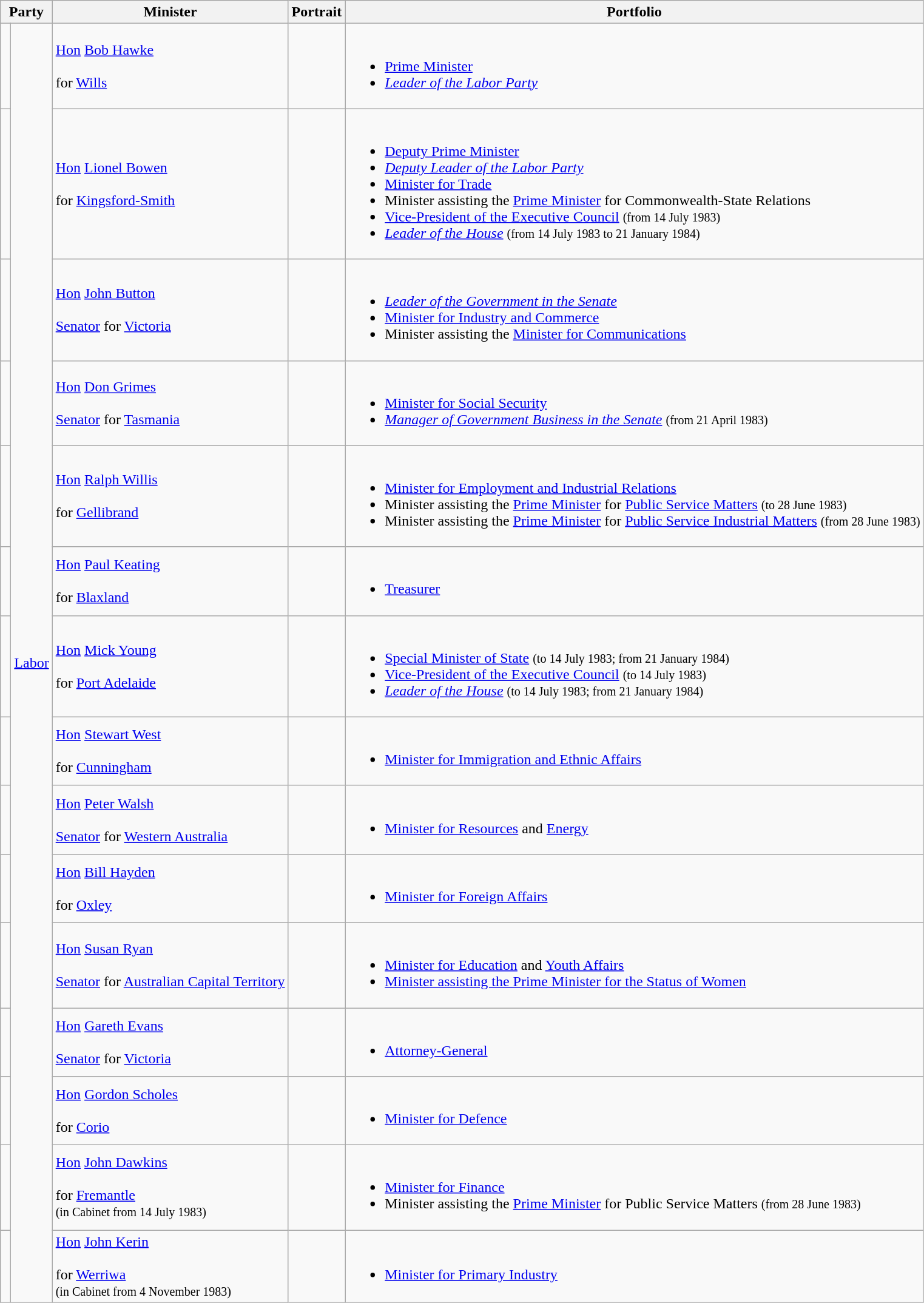<table class="wikitable sortable">
<tr>
<th colspan="2">Party</th>
<th>Minister</th>
<th>Portrait</th>
<th>Portfolio</th>
</tr>
<tr>
<td> </td>
<td rowspan=15><a href='#'>Labor</a></td>
<td><a href='#'>Hon</a> <a href='#'>Bob Hawke</a>  <br><br> for <a href='#'>Wills</a> <br></td>
<td></td>
<td><br><ul><li><a href='#'>Prime Minister</a></li><li><em><a href='#'>Leader of the Labor Party</a></em></li></ul></td>
</tr>
<tr>
<td> </td>
<td><a href='#'>Hon</a> <a href='#'>Lionel Bowen</a> <br><br> for <a href='#'>Kingsford-Smith</a> <br></td>
<td></td>
<td><br><ul><li><a href='#'>Deputy Prime Minister</a></li><li><em><a href='#'>Deputy Leader of the Labor Party</a></em></li><li><a href='#'>Minister for Trade</a></li><li>Minister assisting the <a href='#'>Prime Minister</a> for Commonwealth-State Relations</li><li><a href='#'>Vice-President of the Executive Council</a> <small>(from 14 July 1983)</small></li><li><em><a href='#'>Leader of the House</a></em> <small>(from 14 July 1983 to 21 January 1984)</small></li></ul></td>
</tr>
<tr>
<td> </td>
<td><a href='#'>Hon</a> <a href='#'>John Button</a> <br><br><a href='#'>Senator</a> for <a href='#'>Victoria</a> <br></td>
<td></td>
<td><br><ul><li><em><a href='#'>Leader of the Government in the Senate</a></em></li><li><a href='#'>Minister for Industry and Commerce</a></li><li>Minister assisting the <a href='#'>Minister for Communications</a></li></ul></td>
</tr>
<tr>
<td> </td>
<td><a href='#'>Hon</a> <a href='#'>Don Grimes</a> <br><br><a href='#'>Senator</a> for <a href='#'>Tasmania</a> <br></td>
<td></td>
<td><br><ul><li><a href='#'>Minister for Social Security</a></li><li><em><a href='#'>Manager of Government Business in the Senate</a></em> <small>(from 21 April 1983)</small></li></ul></td>
</tr>
<tr>
<td> </td>
<td><a href='#'>Hon</a> <a href='#'>Ralph Willis</a> <br><br> for <a href='#'>Gellibrand</a> <br></td>
<td></td>
<td><br><ul><li><a href='#'>Minister for Employment and Industrial Relations</a></li><li>Minister assisting the <a href='#'>Prime Minister</a> for <a href='#'>Public Service Matters</a> <small>(to 28 June 1983)</small></li><li>Minister assisting the <a href='#'>Prime Minister</a> for <a href='#'>Public Service Industrial Matters</a> <small>(from 28 June 1983)</small></li></ul></td>
</tr>
<tr>
<td> </td>
<td><a href='#'>Hon</a> <a href='#'>Paul Keating</a> <br><br> for <a href='#'>Blaxland</a> <br></td>
<td></td>
<td><br><ul><li><a href='#'>Treasurer</a></li></ul></td>
</tr>
<tr>
<td> </td>
<td><a href='#'>Hon</a> <a href='#'>Mick Young</a> <br><br> for <a href='#'>Port Adelaide</a> <br></td>
<td></td>
<td><br><ul><li><a href='#'>Special Minister of State</a> <small>(to 14 July 1983; from 21 January 1984)</small></li><li><a href='#'>Vice-President of the Executive Council</a> <small>(to 14 July 1983)</small></li><li><em><a href='#'>Leader of the House</a></em> <small>(to 14 July 1983; from 21 January 1984)</small></li></ul></td>
</tr>
<tr>
<td> </td>
<td><a href='#'>Hon</a> <a href='#'>Stewart West</a> <br><br> for <a href='#'>Cunningham</a> <br></td>
<td></td>
<td><br><ul><li><a href='#'>Minister for Immigration and Ethnic Affairs</a></li></ul></td>
</tr>
<tr>
<td> </td>
<td><a href='#'>Hon</a> <a href='#'>Peter Walsh</a> <br><br><a href='#'>Senator</a> for <a href='#'>Western Australia</a> <br></td>
<td></td>
<td><br><ul><li><a href='#'>Minister for Resources</a> and <a href='#'>Energy</a></li></ul></td>
</tr>
<tr>
<td> </td>
<td><a href='#'>Hon</a> <a href='#'>Bill Hayden</a> <br><br> for <a href='#'>Oxley</a> <br></td>
<td></td>
<td><br><ul><li><a href='#'>Minister for Foreign Affairs</a></li></ul></td>
</tr>
<tr>
<td> </td>
<td><a href='#'>Hon</a> <a href='#'>Susan Ryan</a> <br><br><a href='#'>Senator</a> for <a href='#'>Australian Capital Territory</a> <br></td>
<td></td>
<td><br><ul><li><a href='#'>Minister for Education</a> and <a href='#'>Youth Affairs</a></li><li><a href='#'>Minister assisting the Prime Minister for the Status of Women</a></li></ul></td>
</tr>
<tr>
<td> </td>
<td><a href='#'>Hon</a> <a href='#'>Gareth Evans</a>  <br><br><a href='#'>Senator</a> for <a href='#'>Victoria</a> <br></td>
<td></td>
<td><br><ul><li><a href='#'>Attorney-General</a></li></ul></td>
</tr>
<tr>
<td> </td>
<td><a href='#'>Hon</a> <a href='#'>Gordon Scholes</a> <br><br> for <a href='#'>Corio</a> <br></td>
<td></td>
<td><br><ul><li><a href='#'>Minister for Defence</a></li></ul></td>
</tr>
<tr>
<td> </td>
<td><a href='#'>Hon</a> <a href='#'>John Dawkins</a> <br><br> for <a href='#'>Fremantle</a> <br>
<small>(in Cabinet from 14 July 1983)</small></td>
<td></td>
<td><br><ul><li><a href='#'>Minister for Finance</a></li><li>Minister assisting the <a href='#'>Prime Minister</a> for Public Service Matters <small>(from 28 June 1983)</small></li></ul></td>
</tr>
<tr>
<td> </td>
<td><a href='#'>Hon</a> <a href='#'>John Kerin</a> <br><br> for <a href='#'>Werriwa</a> <br>
<small>(in Cabinet from 4 November 1983)</small></td>
<td></td>
<td><br><ul><li><a href='#'>Minister for Primary Industry</a></li></ul></td>
</tr>
</table>
